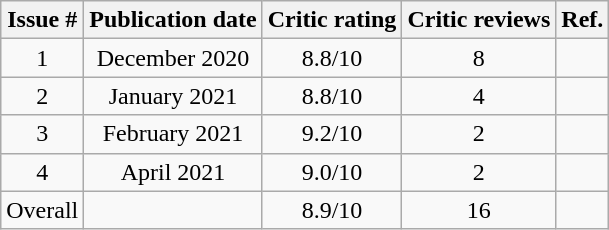<table class="wikitable" style="text-align: center;">
<tr>
<th>Issue #</th>
<th>Publication date</th>
<th>Critic rating</th>
<th>Critic reviews</th>
<th>Ref.</th>
</tr>
<tr>
<td>1</td>
<td>December 2020</td>
<td>8.8/10</td>
<td>8</td>
<td></td>
</tr>
<tr>
<td>2</td>
<td>January 2021</td>
<td>8.8/10</td>
<td>4</td>
<td></td>
</tr>
<tr>
<td>3</td>
<td>February 2021</td>
<td>9.2/10</td>
<td>2</td>
<td></td>
</tr>
<tr>
<td>4</td>
<td>April 2021</td>
<td>9.0/10</td>
<td>2</td>
<td></td>
</tr>
<tr>
<td>Overall</td>
<td></td>
<td>8.9/10</td>
<td>16</td>
<td></td>
</tr>
</table>
